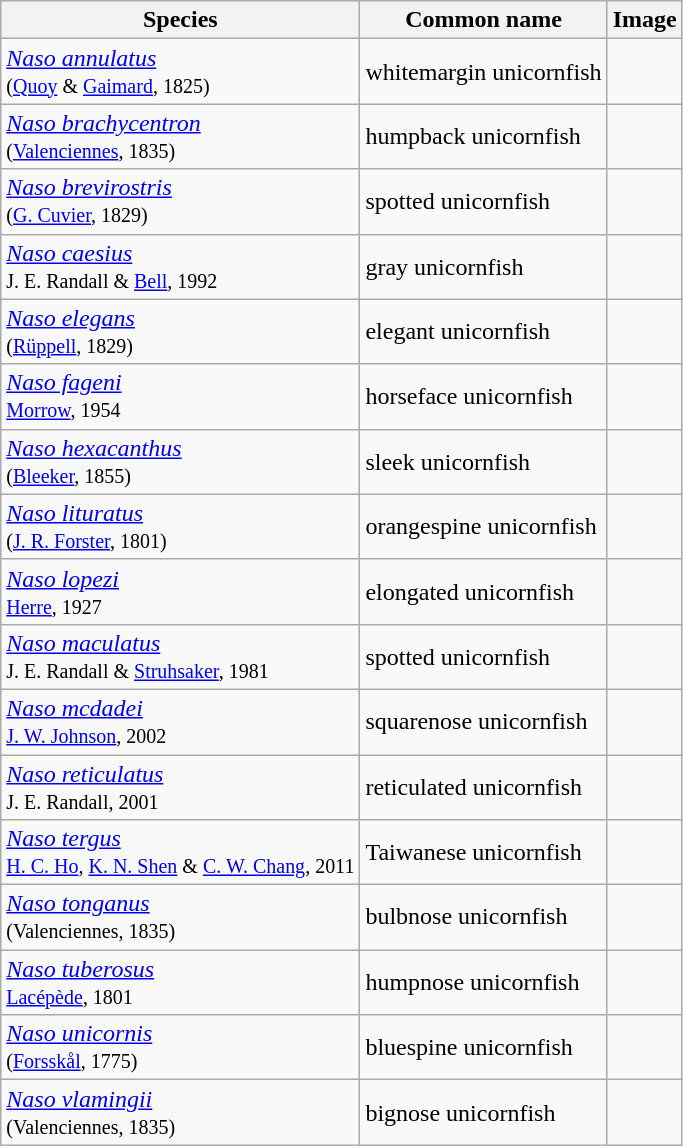<table class="wikitable">
<tr>
<th>Species</th>
<th>Common name</th>
<th>Image</th>
</tr>
<tr>
<td><em><a href='#'>Naso annulatus</a></em><br><small>(<a href='#'>Quoy</a> & <a href='#'>Gaimard</a>, 1825)</small></td>
<td>whitemargin unicornfish</td>
<td></td>
</tr>
<tr>
<td><em><a href='#'>Naso brachycentron</a></em><br><small>(<a href='#'>Valenciennes</a>, 1835)</small></td>
<td>humpback unicornfish</td>
<td></td>
</tr>
<tr>
<td><em><a href='#'>Naso brevirostris</a></em><br><small>(<a href='#'>G. Cuvier</a>, 1829)</small></td>
<td>spotted unicornfish</td>
<td></td>
</tr>
<tr>
<td><em><a href='#'>Naso caesius</a></em><br><small>J. E. Randall & <a href='#'>Bell</a>, 1992</small></td>
<td>gray unicornfish</td>
<td></td>
</tr>
<tr>
<td><em><a href='#'>Naso elegans</a></em><br><small>(<a href='#'>Rüppell</a>, 1829)</small></td>
<td>elegant unicornfish</td>
<td></td>
</tr>
<tr>
<td><em><a href='#'>Naso fageni</a></em><br><small><a href='#'>Morrow</a>, 1954</small></td>
<td>horseface unicornfish</td>
<td></td>
</tr>
<tr>
<td><em><a href='#'>Naso hexacanthus</a></em><br><small>(<a href='#'>Bleeker</a>, 1855)</small></td>
<td>sleek unicornfish</td>
<td></td>
</tr>
<tr>
<td><em><a href='#'>Naso lituratus</a></em><br><small>(<a href='#'>J. R. Forster</a>, 1801)</small></td>
<td>orangespine unicornfish</td>
<td></td>
</tr>
<tr>
<td><em><a href='#'>Naso lopezi</a></em><br><small><a href='#'>Herre</a>, 1927</small></td>
<td>elongated unicornfish</td>
<td></td>
</tr>
<tr>
<td><em><a href='#'>Naso maculatus</a></em><br><small>J. E. Randall & <a href='#'>Struhsaker</a>, 1981</small></td>
<td>spotted unicornfish</td>
<td></td>
</tr>
<tr>
<td><em><a href='#'>Naso mcdadei</a></em><br><small><a href='#'>J. W. Johnson</a>, 2002</small></td>
<td>squarenose unicornfish</td>
<td></td>
</tr>
<tr>
<td><em><a href='#'>Naso reticulatus</a></em><br><small>J. E. Randall, 2001</small></td>
<td>reticulated unicornfish</td>
<td></td>
</tr>
<tr>
<td><em><a href='#'>Naso tergus</a></em><br><small><a href='#'>H. C. Ho</a>, <a href='#'>K. N. Shen</a> & <a href='#'>C. W. Chang</a>, 2011</small></td>
<td>Taiwanese unicornfish</td>
<td></td>
</tr>
<tr>
<td><em><a href='#'>Naso tonganus</a></em><br><small>(Valenciennes, 1835)</small></td>
<td>bulbnose unicornfish</td>
<td></td>
</tr>
<tr>
<td><em><a href='#'>Naso tuberosus</a></em><br><small><a href='#'>Lacépède</a>, 1801</small></td>
<td>humpnose unicornfish</td>
<td></td>
</tr>
<tr>
<td><em><a href='#'>Naso unicornis</a></em><br><small>(<a href='#'>Forsskål</a>, 1775)</small></td>
<td>bluespine unicornfish</td>
<td></td>
</tr>
<tr>
<td><em><a href='#'>Naso vlamingii</a></em><br><small>(Valenciennes, 1835)</small></td>
<td>bignose unicornfish</td>
<td></td>
</tr>
</table>
